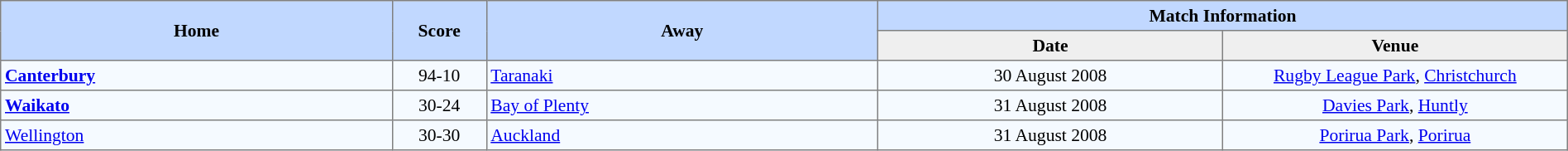<table border=1 style="border-collapse:collapse; font-size:90%; text-align:center;" cellpadding=3 cellspacing=0 width=100%>
<tr bgcolor=#C1D8FF>
<th rowspan=2 width=25%>Home</th>
<th rowspan=2 width=6%>Score</th>
<th rowspan=2 width=25%>Away</th>
<th colspan=6>Match Information</th>
</tr>
<tr bgcolor=#EFEFEF>
<th width=22%>Date</th>
<th width=22%>Venue</th>
</tr>
<tr bgcolor=#F5FAFF>
<td align=left> <strong><a href='#'>Canterbury</a></strong></td>
<td>94-10</td>
<td align=left> <a href='#'>Taranaki</a></td>
<td>30 August 2008</td>
<td><a href='#'>Rugby League Park</a>, <a href='#'>Christchurch</a></td>
</tr>
<tr bgcolor=#F5FAFF>
<td align=left> <strong><a href='#'>Waikato</a></strong></td>
<td>30-24</td>
<td align=left> <a href='#'>Bay of Plenty</a></td>
<td>31 August 2008</td>
<td><a href='#'>Davies Park</a>, <a href='#'>Huntly</a></td>
</tr>
<tr bgcolor=#F5FAFF>
<td align=left> <a href='#'>Wellington</a></td>
<td>30-30</td>
<td align=left> <a href='#'>Auckland</a></td>
<td>31 August 2008</td>
<td><a href='#'>Porirua Park</a>, <a href='#'>Porirua</a></td>
</tr>
</table>
